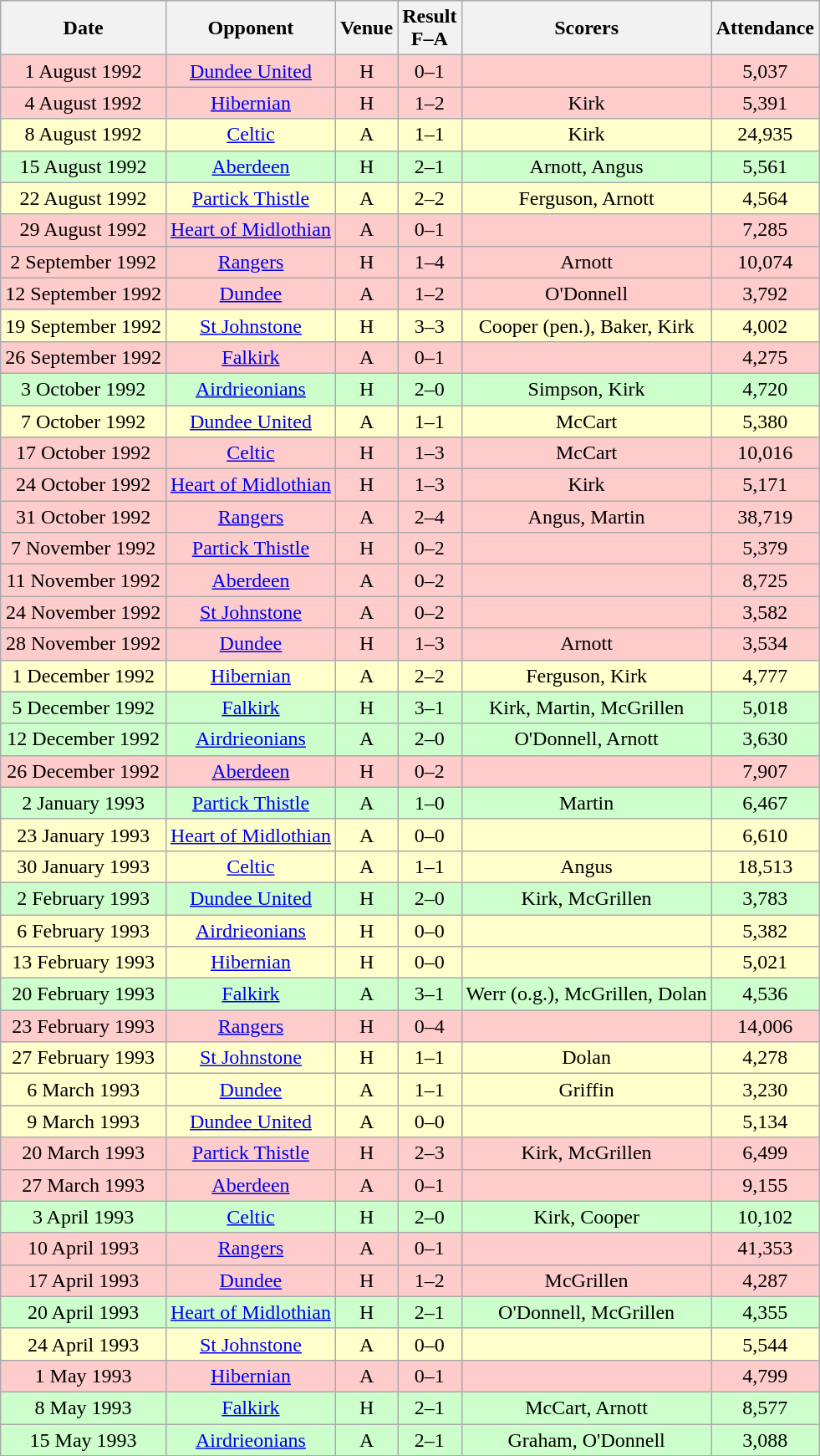<table class="wikitable sortable" style="text-align:center;">
<tr>
<th>Date</th>
<th>Opponent</th>
<th>Venue</th>
<th>Result<br>F–A</th>
<th class=unsortable>Scorers</th>
<th>Attendance</th>
</tr>
<tr bgcolor="#FFCCCC">
<td>1 August 1992</td>
<td><a href='#'>Dundee United</a></td>
<td>H</td>
<td>0–1</td>
<td></td>
<td>5,037</td>
</tr>
<tr bgcolor="#FFCCCC">
<td>4 August 1992</td>
<td><a href='#'>Hibernian</a></td>
<td>H</td>
<td>1–2</td>
<td>Kirk</td>
<td>5,391</td>
</tr>
<tr bgcolor="#FFFFCC">
<td>8 August 1992</td>
<td><a href='#'>Celtic</a></td>
<td>A</td>
<td>1–1</td>
<td>Kirk</td>
<td>24,935</td>
</tr>
<tr bgcolor="#CCFFCC">
<td>15 August 1992</td>
<td><a href='#'>Aberdeen</a></td>
<td>H</td>
<td>2–1</td>
<td>Arnott, Angus</td>
<td>5,561</td>
</tr>
<tr bgcolor="#FFFFCC">
<td>22 August 1992</td>
<td><a href='#'>Partick Thistle</a></td>
<td>A</td>
<td>2–2</td>
<td>Ferguson, Arnott</td>
<td>4,564</td>
</tr>
<tr bgcolor="#FFCCCC">
<td>29 August 1992</td>
<td><a href='#'>Heart of Midlothian</a></td>
<td>A</td>
<td>0–1</td>
<td></td>
<td>7,285</td>
</tr>
<tr bgcolor="#FFCCCC">
<td>2 September 1992</td>
<td><a href='#'>Rangers</a></td>
<td>H</td>
<td>1–4</td>
<td>Arnott</td>
<td>10,074</td>
</tr>
<tr bgcolor="#FFCCCC">
<td>12 September 1992</td>
<td><a href='#'>Dundee</a></td>
<td>A</td>
<td>1–2</td>
<td>O'Donnell</td>
<td>3,792</td>
</tr>
<tr bgcolor="#FFFFCC">
<td>19 September 1992</td>
<td><a href='#'>St Johnstone</a></td>
<td>H</td>
<td>3–3</td>
<td>Cooper (pen.), Baker, Kirk</td>
<td>4,002</td>
</tr>
<tr bgcolor="#FFCCCC">
<td>26 September 1992</td>
<td><a href='#'>Falkirk</a></td>
<td>A</td>
<td>0–1</td>
<td></td>
<td>4,275</td>
</tr>
<tr bgcolor="#CCFFCC">
<td>3 October 1992</td>
<td><a href='#'>Airdrieonians</a></td>
<td>H</td>
<td>2–0</td>
<td>Simpson, Kirk</td>
<td>4,720</td>
</tr>
<tr bgcolor="#FFFFCC">
<td>7 October 1992</td>
<td><a href='#'>Dundee United</a></td>
<td>A</td>
<td>1–1</td>
<td>McCart</td>
<td>5,380</td>
</tr>
<tr bgcolor="#FFCCCC">
<td>17 October 1992</td>
<td><a href='#'>Celtic</a></td>
<td>H</td>
<td>1–3</td>
<td>McCart</td>
<td>10,016</td>
</tr>
<tr bgcolor="#FFCCCC">
<td>24 October 1992</td>
<td><a href='#'>Heart of Midlothian</a></td>
<td>H</td>
<td>1–3</td>
<td>Kirk</td>
<td>5,171</td>
</tr>
<tr bgcolor="#FFCCCC">
<td>31 October 1992</td>
<td><a href='#'>Rangers</a></td>
<td>A</td>
<td>2–4</td>
<td>Angus, Martin</td>
<td>38,719</td>
</tr>
<tr bgcolor="#FFCCCC">
<td>7 November 1992</td>
<td><a href='#'>Partick Thistle</a></td>
<td>H</td>
<td>0–2</td>
<td></td>
<td>5,379</td>
</tr>
<tr bgcolor="#FFCCCC">
<td>11 November 1992</td>
<td><a href='#'>Aberdeen</a></td>
<td>A</td>
<td>0–2</td>
<td></td>
<td>8,725</td>
</tr>
<tr bgcolor="#FFCCCC">
<td>24 November 1992</td>
<td><a href='#'>St Johnstone</a></td>
<td>A</td>
<td>0–2</td>
<td></td>
<td>3,582</td>
</tr>
<tr bgcolor="#FFCCCC">
<td>28 November 1992</td>
<td><a href='#'>Dundee</a></td>
<td>H</td>
<td>1–3</td>
<td>Arnott</td>
<td>3,534</td>
</tr>
<tr bgcolor="#FFFFCC">
<td>1 December 1992</td>
<td><a href='#'>Hibernian</a></td>
<td>A</td>
<td>2–2</td>
<td>Ferguson, Kirk</td>
<td>4,777</td>
</tr>
<tr bgcolor="#CCFFCC">
<td>5 December 1992</td>
<td><a href='#'>Falkirk</a></td>
<td>H</td>
<td>3–1</td>
<td>Kirk, Martin, McGrillen</td>
<td>5,018</td>
</tr>
<tr bgcolor="#CCFFCC">
<td>12 December 1992</td>
<td><a href='#'>Airdrieonians</a></td>
<td>A</td>
<td>2–0</td>
<td>O'Donnell, Arnott</td>
<td>3,630</td>
</tr>
<tr bgcolor="#FFCCCC">
<td>26 December 1992</td>
<td><a href='#'>Aberdeen</a></td>
<td>H</td>
<td>0–2</td>
<td></td>
<td>7,907</td>
</tr>
<tr bgcolor="#CCFFCC">
<td>2 January 1993</td>
<td><a href='#'>Partick Thistle</a></td>
<td>A</td>
<td>1–0</td>
<td>Martin</td>
<td>6,467</td>
</tr>
<tr bgcolor="#FFFFCC">
<td>23 January 1993</td>
<td><a href='#'>Heart of Midlothian</a></td>
<td>A</td>
<td>0–0</td>
<td></td>
<td>6,610</td>
</tr>
<tr bgcolor="#FFFFCC">
<td>30 January 1993</td>
<td><a href='#'>Celtic</a></td>
<td>A</td>
<td>1–1</td>
<td>Angus</td>
<td>18,513</td>
</tr>
<tr bgcolor="#CCFFCC">
<td>2 February 1993</td>
<td><a href='#'>Dundee United</a></td>
<td>H</td>
<td>2–0</td>
<td>Kirk, McGrillen</td>
<td>3,783</td>
</tr>
<tr bgcolor="#FFFFCC">
<td>6 February 1993</td>
<td><a href='#'>Airdrieonians</a></td>
<td>H</td>
<td>0–0</td>
<td></td>
<td>5,382</td>
</tr>
<tr bgcolor="#FFFFCC">
<td>13 February 1993</td>
<td><a href='#'>Hibernian</a></td>
<td>H</td>
<td>0–0</td>
<td></td>
<td>5,021</td>
</tr>
<tr bgcolor="#CCFFCC">
<td>20 February 1993</td>
<td><a href='#'>Falkirk</a></td>
<td>A</td>
<td>3–1</td>
<td>Werr (o.g.), McGrillen, Dolan</td>
<td>4,536</td>
</tr>
<tr bgcolor="#FFCCCC">
<td>23 February 1993</td>
<td><a href='#'>Rangers</a></td>
<td>H</td>
<td>0–4</td>
<td></td>
<td>14,006</td>
</tr>
<tr bgcolor="#FFFFCC">
<td>27 February 1993</td>
<td><a href='#'>St Johnstone</a></td>
<td>H</td>
<td>1–1</td>
<td>Dolan</td>
<td>4,278</td>
</tr>
<tr bgcolor="#FFFFCC">
<td>6 March 1993</td>
<td><a href='#'>Dundee</a></td>
<td>A</td>
<td>1–1</td>
<td>Griffin</td>
<td>3,230</td>
</tr>
<tr bgcolor="#FFFFCC">
<td>9 March 1993</td>
<td><a href='#'>Dundee United</a></td>
<td>A</td>
<td>0–0</td>
<td></td>
<td>5,134</td>
</tr>
<tr bgcolor="#FFCCCC">
<td>20 March 1993</td>
<td><a href='#'>Partick Thistle</a></td>
<td>H</td>
<td>2–3</td>
<td>Kirk, McGrillen</td>
<td>6,499</td>
</tr>
<tr bgcolor="#FFCCCC">
<td>27 March 1993</td>
<td><a href='#'>Aberdeen</a></td>
<td>A</td>
<td>0–1</td>
<td></td>
<td>9,155</td>
</tr>
<tr bgcolor="#CCFFCC">
<td>3 April 1993</td>
<td><a href='#'>Celtic</a></td>
<td>H</td>
<td>2–0</td>
<td>Kirk, Cooper</td>
<td>10,102</td>
</tr>
<tr bgcolor="#FFCCCC">
<td>10 April 1993</td>
<td><a href='#'>Rangers</a></td>
<td>A</td>
<td>0–1</td>
<td></td>
<td>41,353</td>
</tr>
<tr bgcolor="#FFCCCC">
<td>17 April 1993</td>
<td><a href='#'>Dundee</a></td>
<td>H</td>
<td>1–2</td>
<td>McGrillen</td>
<td>4,287</td>
</tr>
<tr bgcolor="#CCFFCC">
<td>20 April 1993</td>
<td><a href='#'>Heart of Midlothian</a></td>
<td>H</td>
<td>2–1</td>
<td>O'Donnell, McGrillen</td>
<td>4,355</td>
</tr>
<tr bgcolor="#FFFFCC">
<td>24 April 1993</td>
<td><a href='#'>St Johnstone</a></td>
<td>A</td>
<td>0–0</td>
<td></td>
<td>5,544</td>
</tr>
<tr bgcolor="#FFCCCC">
<td>1 May 1993</td>
<td><a href='#'>Hibernian</a></td>
<td>A</td>
<td>0–1</td>
<td></td>
<td>4,799</td>
</tr>
<tr bgcolor="#CCFFCC">
<td>8 May 1993</td>
<td><a href='#'>Falkirk</a></td>
<td>H</td>
<td>2–1</td>
<td>McCart, Arnott</td>
<td>8,577</td>
</tr>
<tr bgcolor="#CCFFCC">
<td>15 May 1993</td>
<td><a href='#'>Airdrieonians</a></td>
<td>A</td>
<td>2–1</td>
<td>Graham, O'Donnell</td>
<td>3,088</td>
</tr>
</table>
